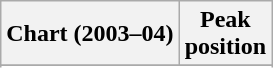<table class="wikitable sortable plainrowheaders">
<tr>
<th>Chart (2003–04)</th>
<th>Peak<br>position</th>
</tr>
<tr>
</tr>
<tr>
</tr>
<tr>
</tr>
</table>
